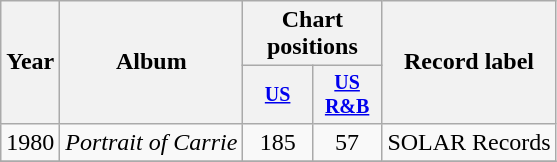<table class="wikitable" style="text-align:center;">
<tr>
<th rowspan="2">Year</th>
<th rowspan="2">Album</th>
<th colspan="2">Chart positions</th>
<th rowspan="2">Record label</th>
</tr>
<tr style="font-size:smaller;">
<th width="40"><a href='#'>US</a></th>
<th width="40"><a href='#'>US<br>R&B</a></th>
</tr>
<tr>
<td rowspan="1">1980</td>
<td align="left"><em>Portrait of Carrie</em></td>
<td>185</td>
<td>57</td>
<td rowspan="1">SOLAR Records</td>
</tr>
<tr>
</tr>
</table>
